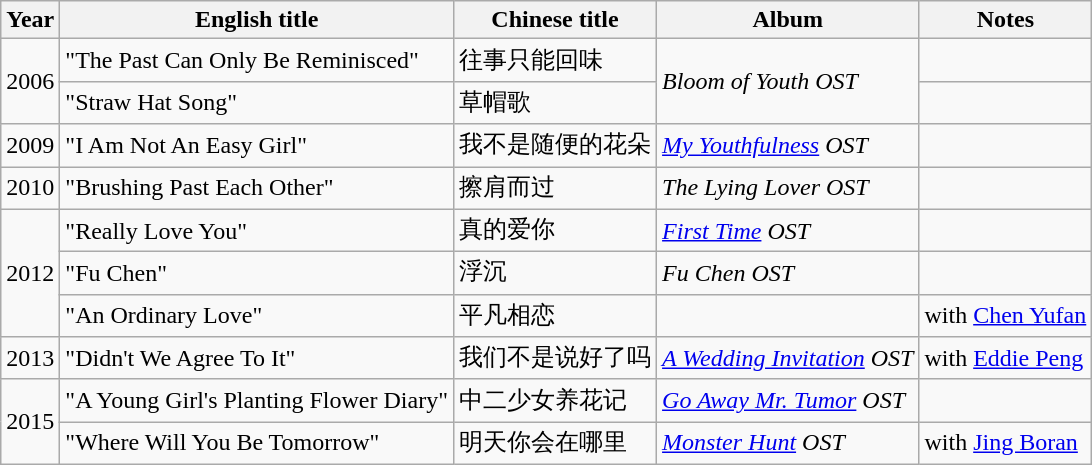<table class="wikitable">
<tr>
<th>Year</th>
<th>English title</th>
<th>Chinese title</th>
<th>Album</th>
<th>Notes</th>
</tr>
<tr>
<td rowspan=2>2006</td>
<td>"The Past Can Only Be Reminisced"</td>
<td>往事只能回味</td>
<td rowspan=2><em>Bloom of Youth OST</em></td>
<td></td>
</tr>
<tr>
<td>"Straw Hat Song"</td>
<td>草帽歌</td>
<td></td>
</tr>
<tr>
<td>2009</td>
<td>"I Am Not An Easy Girl"</td>
<td>我不是随便的花朵</td>
<td><em><a href='#'>My Youthfulness</a> OST</em></td>
<td></td>
</tr>
<tr>
<td>2010</td>
<td>"Brushing Past Each Other"</td>
<td>擦肩而过</td>
<td><em>The Lying Lover OST</em></td>
<td></td>
</tr>
<tr>
<td rowspan=3>2012</td>
<td>"Really Love You"</td>
<td>真的爱你</td>
<td><em><a href='#'>First Time</a> OST</em></td>
<td></td>
</tr>
<tr>
<td>"Fu Chen"</td>
<td>浮沉</td>
<td><em>Fu Chen OST</em></td>
<td></td>
</tr>
<tr>
<td>"An Ordinary Love"</td>
<td>平凡相恋</td>
<td></td>
<td>with <a href='#'>Chen Yufan</a></td>
</tr>
<tr>
<td>2013</td>
<td>"Didn't We Agree To It"</td>
<td>我们不是说好了吗</td>
<td><em><a href='#'>A Wedding Invitation</a> OST</em></td>
<td>with <a href='#'>Eddie Peng</a></td>
</tr>
<tr>
<td rowspan=2>2015</td>
<td>"A Young Girl's Planting Flower Diary"</td>
<td>中二少女养花记</td>
<td><em><a href='#'>Go Away Mr. Tumor</a> OST</em></td>
<td></td>
</tr>
<tr>
<td>"Where Will You Be Tomorrow"</td>
<td>明天你会在哪里</td>
<td><em><a href='#'>Monster Hunt</a> OST</em></td>
<td>with <a href='#'>Jing Boran</a></td>
</tr>
</table>
